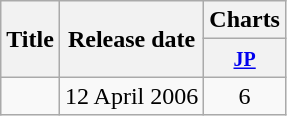<table class="wikitable">
<tr>
<th rowspan="2">Title</th>
<th rowspan="2">Release date</th>
<th>Charts</th>
</tr>
<tr>
<th><small><a href='#'>JP</a><br></small></th>
</tr>
<tr>
<td></td>
<td>12 April 2006</td>
<td align="center">6</td>
</tr>
</table>
